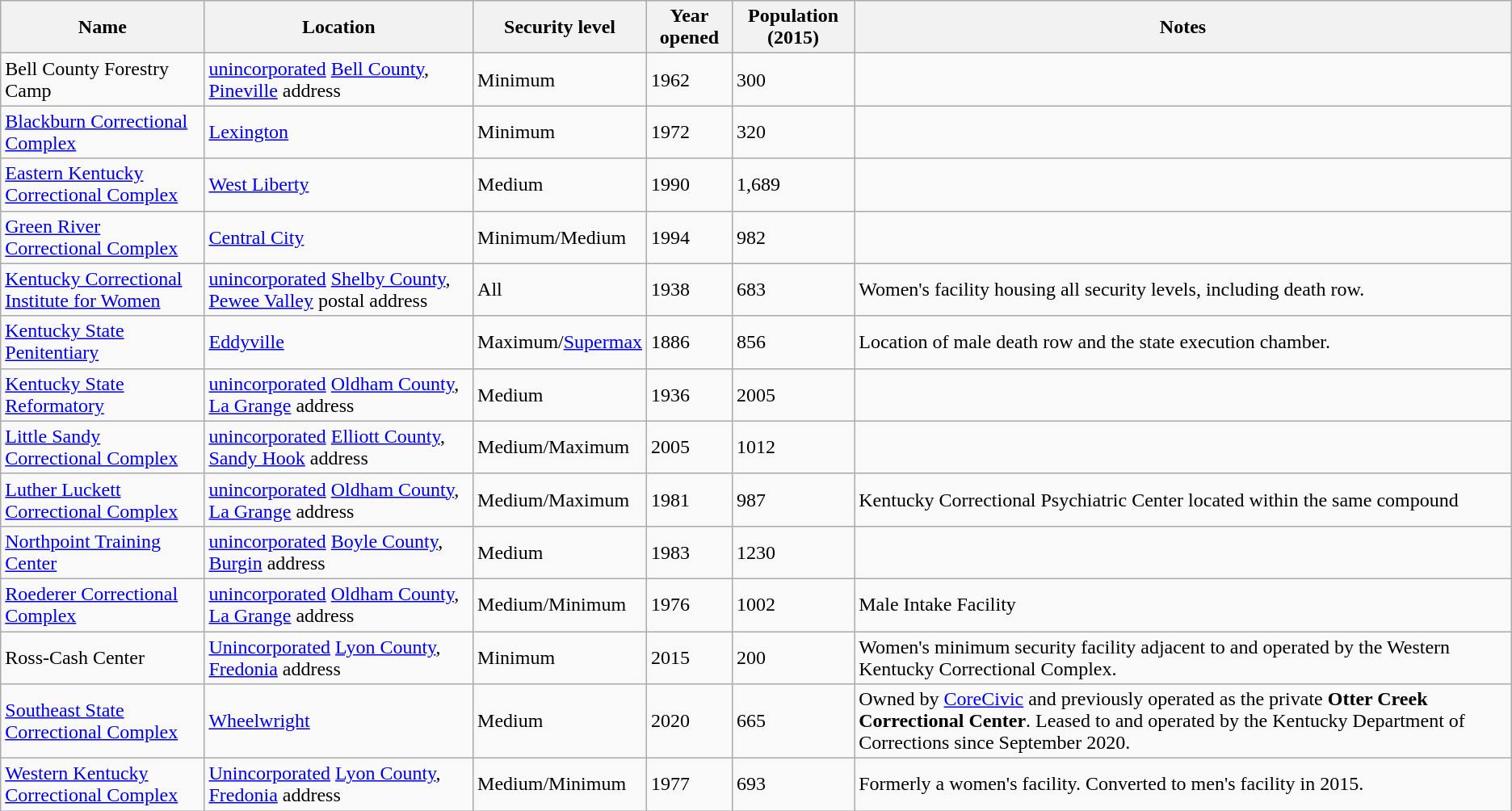<table class="wikitable sortable">
<tr>
<th scope="col">Name</th>
<th scope="col">Location</th>
<th scope="col">Security level</th>
<th scope="col">Year opened</th>
<th scope="col">Population (2015)</th>
<th scope="col" class="unsortable">Notes</th>
</tr>
<tr>
<td>Bell County Forestry Camp</td>
<td><a href='#'>unincorporated</a> <a href='#'>Bell County</a>, <a href='#'>Pineville</a> address</td>
<td>Minimum</td>
<td>1962</td>
<td>300</td>
<td></td>
</tr>
<tr>
<td><a href='#'>Blackburn Correctional Complex</a></td>
<td><a href='#'>Lexington</a></td>
<td>Minimum</td>
<td>1972</td>
<td>320</td>
<td></td>
</tr>
<tr>
<td><a href='#'>Eastern Kentucky Correctional Complex</a></td>
<td><a href='#'>West Liberty</a></td>
<td>Medium</td>
<td>1990</td>
<td>1,689</td>
<td></td>
</tr>
<tr>
<td><a href='#'>Green River Correctional Complex</a></td>
<td><a href='#'>Central City</a></td>
<td>Minimum/Medium</td>
<td>1994</td>
<td>982</td>
<td></td>
</tr>
<tr>
<td><a href='#'>Kentucky Correctional Institute for Women</a></td>
<td><a href='#'>unincorporated</a> <a href='#'>Shelby County</a>, <a href='#'>Pewee Valley</a> postal address</td>
<td>All</td>
<td>1938</td>
<td>683</td>
<td>Women's facility housing all security levels, including death row.</td>
</tr>
<tr>
<td><a href='#'>Kentucky State Penitentiary</a></td>
<td><a href='#'>Eddyville</a></td>
<td>Maximum/<a href='#'>Supermax</a></td>
<td>1886</td>
<td>856</td>
<td>Location of male death row and the state execution chamber.</td>
</tr>
<tr>
<td><a href='#'>Kentucky State Reformatory</a></td>
<td><a href='#'>unincorporated</a> <a href='#'>Oldham County</a>, <a href='#'>La Grange</a> address</td>
<td>Medium</td>
<td>1936</td>
<td>2005</td>
<td></td>
</tr>
<tr>
<td><a href='#'>Little Sandy Correctional Complex</a></td>
<td><a href='#'>unincorporated</a> <a href='#'>Elliott County</a>, <a href='#'>Sandy Hook</a> address</td>
<td>Medium/Maximum</td>
<td>2005</td>
<td>1012</td>
<td></td>
</tr>
<tr>
<td><a href='#'>Luther Luckett Correctional Complex</a></td>
<td><a href='#'>unincorporated</a> <a href='#'>Oldham County</a>, <a href='#'>La Grange</a> address</td>
<td>Medium/Maximum</td>
<td>1981</td>
<td>987</td>
<td>Kentucky Correctional Psychiatric Center located within the same compound</td>
</tr>
<tr>
<td><a href='#'>Northpoint Training Center</a></td>
<td><a href='#'>unincorporated</a> <a href='#'>Boyle County</a>, <a href='#'>Burgin</a> address</td>
<td>Medium</td>
<td>1983</td>
<td>1230</td>
<td></td>
</tr>
<tr>
<td><a href='#'>Roederer Correctional Complex</a></td>
<td><a href='#'>unincorporated</a> <a href='#'>Oldham County</a>, <a href='#'>La Grange</a> address</td>
<td>Medium/Minimum</td>
<td>1976</td>
<td>1002</td>
<td>Male Intake Facility</td>
</tr>
<tr>
<td>Ross-Cash Center</td>
<td><a href='#'>Unincorporated</a> <a href='#'>Lyon County</a>, <a href='#'>Fredonia</a> address</td>
<td>Minimum</td>
<td>2015</td>
<td>200</td>
<td>Women's minimum security facility adjacent to and operated by the Western Kentucky Correctional Complex.</td>
</tr>
<tr>
<td><a href='#'>Southeast State Correctional Complex</a></td>
<td><a href='#'>Wheelwright</a></td>
<td>Medium</td>
<td>2020</td>
<td>665</td>
<td>Owned by <a href='#'>CoreCivic</a> and previously operated as the private <strong>Otter Creek Correctional Center</strong>. Leased to and operated by the Kentucky Department of Corrections since September 2020.</td>
</tr>
<tr>
<td><a href='#'>Western Kentucky Correctional Complex</a></td>
<td><a href='#'>Unincorporated</a> <a href='#'>Lyon County</a>, <a href='#'>Fredonia</a> address</td>
<td>Medium/Minimum</td>
<td>1977</td>
<td>693</td>
<td>Formerly a women's facility. Converted to men's facility in 2015.</td>
</tr>
</table>
